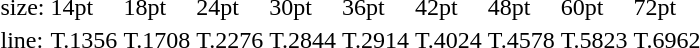<table style="margin-left:40px;">
<tr>
<td>size:</td>
<td>14pt</td>
<td>18pt</td>
<td>24pt</td>
<td>30pt</td>
<td>36pt</td>
<td>42pt</td>
<td>48pt</td>
<td>60pt</td>
<td>72pt</td>
</tr>
<tr>
<td>line:</td>
<td>T.1356</td>
<td>T.1708</td>
<td>T.2276</td>
<td>T.2844</td>
<td>T.2914</td>
<td>T.4024</td>
<td>T.4578</td>
<td>T.5823</td>
<td>T.6962</td>
</tr>
</table>
